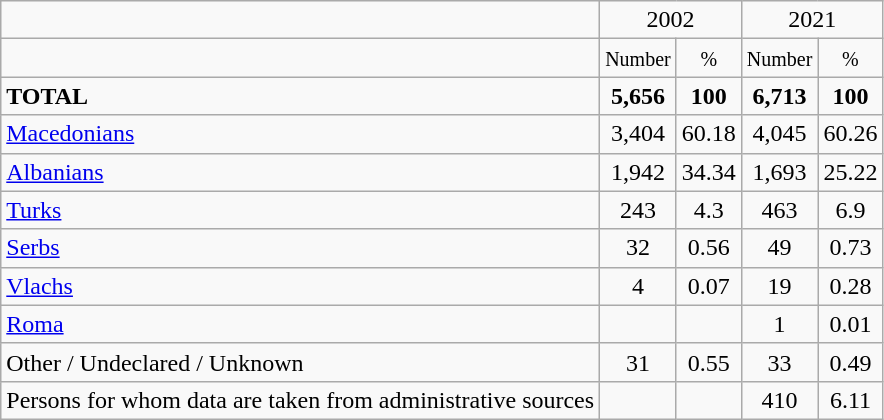<table class="wikitable">
<tr>
<td></td>
<td colspan="2" align="center">2002</td>
<td colspan="2" align="center">2021</td>
</tr>
<tr>
<td></td>
<td align="center"><small>Number</small></td>
<td align="center"><small>%</small></td>
<td align="center"><small>Number</small></td>
<td align="center"><small>%</small></td>
</tr>
<tr>
<td><strong>TOTAL</strong></td>
<td align="center"><strong>5,656</strong></td>
<td align="center"><strong>100</strong></td>
<td align="center"><strong>6,713</strong></td>
<td align="center"><strong>100</strong></td>
</tr>
<tr>
<td><a href='#'>Macedonians</a></td>
<td align="center">3,404</td>
<td align="center">60.18</td>
<td align="center">4,045</td>
<td align="center">60.26</td>
</tr>
<tr>
<td><a href='#'>Albanians</a></td>
<td align="center">1,942</td>
<td align="center">34.34</td>
<td align="center">1,693</td>
<td align="center">25.22</td>
</tr>
<tr>
<td><a href='#'>Turks</a></td>
<td align="center">243</td>
<td align="center">4.3</td>
<td align="center">463</td>
<td align="center">6.9</td>
</tr>
<tr>
<td><a href='#'>Serbs</a></td>
<td align="center">32</td>
<td align="center">0.56</td>
<td align="center">49</td>
<td align="center">0.73</td>
</tr>
<tr>
<td><a href='#'>Vlachs</a></td>
<td align="center">4</td>
<td align="center">0.07</td>
<td align="center">19</td>
<td align="center">0.28</td>
</tr>
<tr>
<td><a href='#'>Roma</a></td>
<td align="center"></td>
<td align="center"></td>
<td align="center">1</td>
<td align="center">0.01</td>
</tr>
<tr>
<td>Other / Undeclared / Unknown</td>
<td align="center">31</td>
<td align="center">0.55</td>
<td align="center">33</td>
<td align="center">0.49</td>
</tr>
<tr>
<td>Persons for whom data are taken from administrative sources</td>
<td align="center"></td>
<td align="center"></td>
<td align="center">410</td>
<td align="center">6.11</td>
</tr>
</table>
